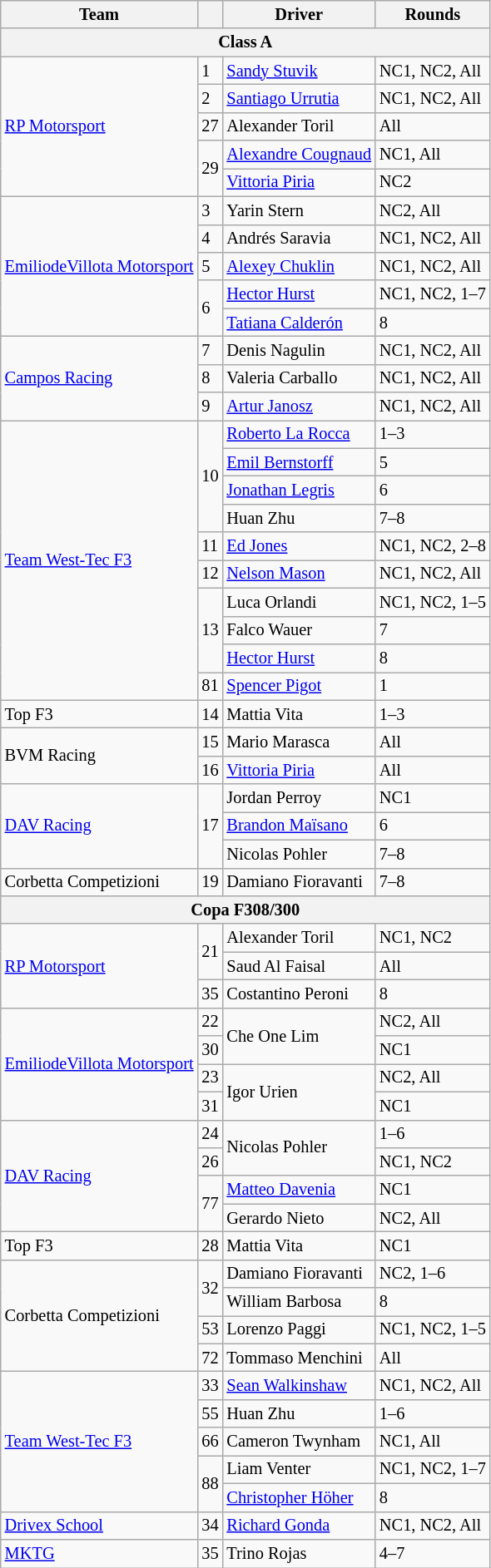<table class="wikitable" style="font-size: 85%;">
<tr>
<th>Team</th>
<th></th>
<th>Driver</th>
<th>Rounds</th>
</tr>
<tr>
<th colspan=4>Class A</th>
</tr>
<tr>
<td rowspan=5> <a href='#'>RP Motorsport</a></td>
<td>1</td>
<td> <a href='#'>Sandy Stuvik</a></td>
<td>NC1, NC2, All</td>
</tr>
<tr>
<td>2</td>
<td> <a href='#'>Santiago Urrutia</a></td>
<td>NC1, NC2, All</td>
</tr>
<tr>
<td>27</td>
<td> Alexander Toril</td>
<td>All</td>
</tr>
<tr>
<td rowspan="2">29</td>
<td nowrap> <a href='#'>Alexandre Cougnaud</a></td>
<td>NC1, All</td>
</tr>
<tr>
<td> <a href='#'>Vittoria Piria</a></td>
<td>NC2</td>
</tr>
<tr>
<td rowspan=5> <a href='#'>EmiliodeVillota Motorsport</a></td>
<td>3</td>
<td> Yarin Stern</td>
<td>NC2, All</td>
</tr>
<tr>
<td>4</td>
<td> Andrés Saravia</td>
<td>NC1, NC2, All</td>
</tr>
<tr>
<td>5</td>
<td> <a href='#'>Alexey Chuklin</a></td>
<td>NC1, NC2, All</td>
</tr>
<tr>
<td rowspan=2>6</td>
<td> <a href='#'>Hector Hurst</a></td>
<td>NC1, NC2, 1–7</td>
</tr>
<tr>
<td> <a href='#'>Tatiana Calderón</a></td>
<td>8</td>
</tr>
<tr>
<td rowspan=3> <a href='#'>Campos Racing</a></td>
<td>7</td>
<td> Denis Nagulin</td>
<td>NC1, NC2, All</td>
</tr>
<tr>
<td>8</td>
<td> Valeria Carballo</td>
<td>NC1, NC2, All</td>
</tr>
<tr>
<td>9</td>
<td> <a href='#'>Artur Janosz</a></td>
<td>NC1, NC2, All</td>
</tr>
<tr>
<td rowspan=10> <a href='#'>Team West-Tec F3</a></td>
<td rowspan=4>10</td>
<td> <a href='#'>Roberto La Rocca</a></td>
<td>1–3</td>
</tr>
<tr>
<td> <a href='#'>Emil Bernstorff</a></td>
<td>5</td>
</tr>
<tr>
<td> <a href='#'>Jonathan Legris</a></td>
<td>6</td>
</tr>
<tr>
<td> Huan Zhu</td>
<td>7–8</td>
</tr>
<tr>
<td>11</td>
<td> <a href='#'>Ed Jones</a></td>
<td>NC1, NC2, 2–8</td>
</tr>
<tr>
<td>12</td>
<td> <a href='#'>Nelson Mason</a></td>
<td>NC1, NC2, All</td>
</tr>
<tr>
<td rowspan=3>13</td>
<td> Luca Orlandi</td>
<td>NC1, NC2, 1–5</td>
</tr>
<tr>
<td> Falco Wauer</td>
<td>7</td>
</tr>
<tr>
<td> <a href='#'>Hector Hurst</a></td>
<td>8</td>
</tr>
<tr>
<td>81</td>
<td> <a href='#'>Spencer Pigot</a></td>
<td>1</td>
</tr>
<tr>
<td> Top F3</td>
<td>14</td>
<td> Mattia Vita</td>
<td>1–3</td>
</tr>
<tr>
<td rowspan=2> BVM Racing</td>
<td>15</td>
<td> Mario Marasca</td>
<td>All</td>
</tr>
<tr>
<td>16</td>
<td> <a href='#'>Vittoria Piria</a></td>
<td>All</td>
</tr>
<tr>
<td rowspan="3"> <a href='#'>DAV Racing</a></td>
<td rowspan="3">17</td>
<td> Jordan Perroy</td>
<td>NC1</td>
</tr>
<tr>
<td> <a href='#'>Brandon Maïsano</a></td>
<td>6</td>
</tr>
<tr>
<td> Nicolas Pohler</td>
<td>7–8</td>
</tr>
<tr>
<td> Corbetta Competizioni</td>
<td>19</td>
<td> Damiano Fioravanti</td>
<td>7–8</td>
</tr>
<tr>
<th colspan=4>Copa F308/300</th>
</tr>
<tr>
<td rowspan=3> <a href='#'>RP Motorsport</a></td>
<td rowspan=2>21</td>
<td> Alexander Toril</td>
<td>NC1, NC2</td>
</tr>
<tr>
<td> Saud Al Faisal</td>
<td>All</td>
</tr>
<tr>
<td>35</td>
<td> Costantino Peroni</td>
<td>8</td>
</tr>
<tr>
<td rowspan=4 nowrap> <a href='#'>EmiliodeVillota Motorsport</a></td>
<td>22</td>
<td rowspan=2> Che One Lim</td>
<td>NC2, All</td>
</tr>
<tr>
<td>30</td>
<td>NC1</td>
</tr>
<tr>
<td>23</td>
<td rowspan=2> Igor Urien</td>
<td>NC2, All</td>
</tr>
<tr>
<td>31</td>
<td>NC1</td>
</tr>
<tr>
<td rowspan=4> <a href='#'>DAV Racing</a></td>
<td>24</td>
<td rowspan="2"> Nicolas Pohler</td>
<td>1–6</td>
</tr>
<tr>
<td>26</td>
<td>NC1, NC2</td>
</tr>
<tr>
<td rowspan="2">77</td>
<td> <a href='#'>Matteo Davenia</a></td>
<td>NC1</td>
</tr>
<tr>
<td> Gerardo Nieto</td>
<td>NC2, All</td>
</tr>
<tr>
<td> Top F3</td>
<td>28</td>
<td> Mattia Vita</td>
<td>NC1</td>
</tr>
<tr>
<td rowspan=4> Corbetta Competizioni</td>
<td rowspan=2>32</td>
<td> Damiano Fioravanti</td>
<td>NC2, 1–6</td>
</tr>
<tr>
<td> William Barbosa</td>
<td>8</td>
</tr>
<tr>
<td>53</td>
<td> Lorenzo Paggi</td>
<td>NC1, NC2, 1–5</td>
</tr>
<tr>
<td>72</td>
<td> Tommaso Menchini</td>
<td>All</td>
</tr>
<tr>
<td rowspan=5> <a href='#'>Team West-Tec F3</a></td>
<td>33</td>
<td> <a href='#'>Sean Walkinshaw</a></td>
<td>NC1, NC2, All</td>
</tr>
<tr>
<td>55</td>
<td> Huan Zhu</td>
<td>1–6</td>
</tr>
<tr>
<td>66</td>
<td> Cameron Twynham</td>
<td>NC1, All</td>
</tr>
<tr>
<td rowspan=2>88</td>
<td> Liam Venter</td>
<td>NC1, NC2, 1–7</td>
</tr>
<tr>
<td> <a href='#'>Christopher Höher</a></td>
<td>8</td>
</tr>
<tr>
<td> <a href='#'>Drivex School</a></td>
<td>34</td>
<td> <a href='#'>Richard Gonda</a></td>
<td>NC1, NC2, All</td>
</tr>
<tr>
<td> <a href='#'>MKTG</a></td>
<td>35</td>
<td> Trino Rojas</td>
<td>4–7</td>
</tr>
</table>
